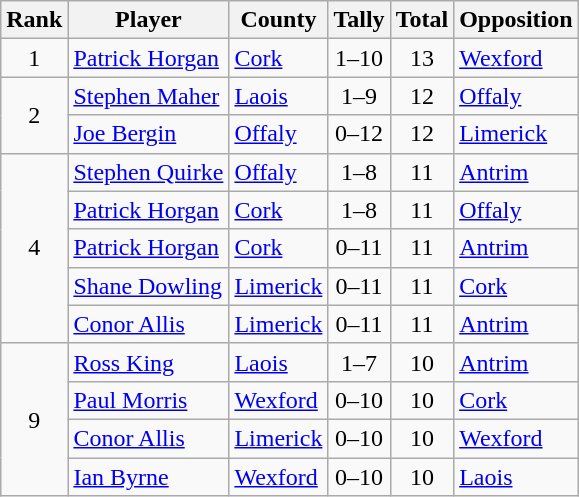<table class="wikitable">
<tr>
<th>Rank</th>
<th>Player</th>
<th>County</th>
<th>Tally</th>
<th>Total</th>
<th>Opposition</th>
</tr>
<tr>
<td rowspan=1 style="text-align:center;">1</td>
<td><a href='#'>Patrick Horgan</a></td>
<td><a href='#'>Cork</a></td>
<td align=center>1–10</td>
<td align=center>13</td>
<td><a href='#'>Wexford</a></td>
</tr>
<tr>
<td rowspan=2 style="text-align:center;">2</td>
<td><a href='#'>Stephen Maher</a></td>
<td><a href='#'>Laois</a></td>
<td align=center>1–9</td>
<td align=center>12</td>
<td><a href='#'>Offaly</a></td>
</tr>
<tr>
<td><a href='#'>Joe Bergin</a></td>
<td><a href='#'>Offaly</a></td>
<td align=center>0–12</td>
<td align=center>12</td>
<td><a href='#'>Limerick</a></td>
</tr>
<tr>
<td rowspan=5 style="text-align:center;">4</td>
<td><a href='#'>Stephen Quirke</a></td>
<td><a href='#'>Offaly</a></td>
<td align=center>1–8</td>
<td align=center>11</td>
<td><a href='#'>Antrim</a></td>
</tr>
<tr>
<td><a href='#'>Patrick Horgan</a></td>
<td><a href='#'>Cork</a></td>
<td align=center>1–8</td>
<td align=center>11</td>
<td><a href='#'>Offaly</a></td>
</tr>
<tr>
<td><a href='#'>Patrick Horgan</a></td>
<td><a href='#'>Cork</a></td>
<td align=center>0–11</td>
<td align=center>11</td>
<td><a href='#'>Antrim</a></td>
</tr>
<tr>
<td><a href='#'>Shane Dowling</a></td>
<td><a href='#'>Limerick</a></td>
<td align=center>0–11</td>
<td align=center>11</td>
<td><a href='#'>Cork</a></td>
</tr>
<tr>
<td><a href='#'>Conor Allis</a></td>
<td><a href='#'>Limerick</a></td>
<td align=center>0–11</td>
<td align=center>11</td>
<td><a href='#'>Antrim</a></td>
</tr>
<tr>
<td rowspan=4 style="text-align:center;">9</td>
<td><a href='#'>Ross King</a></td>
<td><a href='#'>Laois</a></td>
<td align=center>1–7</td>
<td align=center>10</td>
<td><a href='#'>Antrim</a></td>
</tr>
<tr>
<td><a href='#'>Paul Morris</a></td>
<td><a href='#'>Wexford</a></td>
<td align=center>0–10</td>
<td align=center>10</td>
<td><a href='#'>Cork</a></td>
</tr>
<tr>
<td><a href='#'>Conor Allis</a></td>
<td><a href='#'>Limerick</a></td>
<td align=center>0–10</td>
<td align=center>10</td>
<td><a href='#'>Wexford</a></td>
</tr>
<tr>
<td><a href='#'>Ian Byrne</a></td>
<td><a href='#'>Wexford</a></td>
<td align=center>0–10</td>
<td align=center>10</td>
<td><a href='#'>Laois</a></td>
</tr>
</table>
